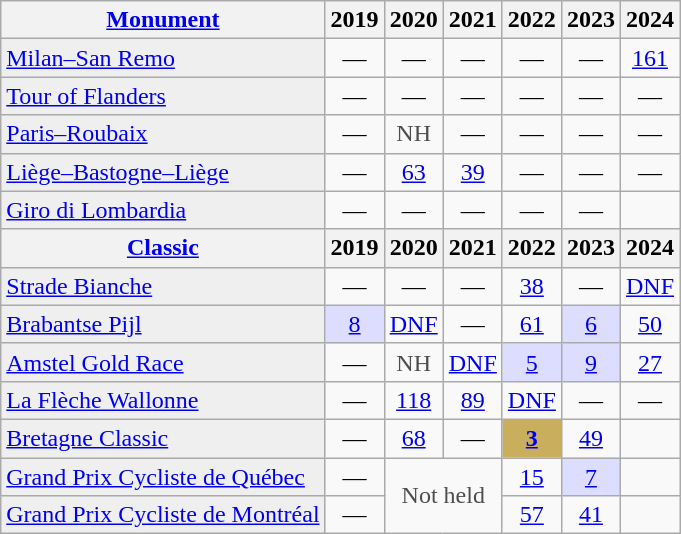<table class="wikitable">
<tr>
<th><a href='#'>Monument</a></th>
<th scope="col">2019</th>
<th scope="col">2020</th>
<th scope="col">2021</th>
<th scope="col">2022</th>
<th scope="col">2023</th>
<th scope="col">2024</th>
</tr>
<tr style="text-align:center;">
<td style="text-align:left; background:#efefef;"><a href='#'>Milan–San Remo</a></td>
<td>—</td>
<td>—</td>
<td>—</td>
<td>—</td>
<td>—</td>
<td><a href='#'>161</a></td>
</tr>
<tr style="text-align:center;">
<td style="text-align:left; background:#efefef;"><a href='#'>Tour of Flanders</a></td>
<td>—</td>
<td>—</td>
<td>—</td>
<td>—</td>
<td>—</td>
<td>—</td>
</tr>
<tr style="text-align:center;">
<td style="text-align:left; background:#efefef;"><a href='#'>Paris–Roubaix</a></td>
<td>—</td>
<td style="color:#4d4d4d;">NH</td>
<td>—</td>
<td>—</td>
<td>—</td>
<td>—</td>
</tr>
<tr style="text-align:center;">
<td style="text-align:left; background:#efefef;"><a href='#'>Liège–Bastogne–Liège</a></td>
<td>—</td>
<td><a href='#'>63</a></td>
<td><a href='#'>39</a></td>
<td>—</td>
<td>—</td>
<td>—</td>
</tr>
<tr style="text-align:center;">
<td style="text-align:left; background:#efefef;"><a href='#'>Giro di Lombardia</a></td>
<td>—</td>
<td>—</td>
<td>—</td>
<td>—</td>
<td>—</td>
<td></td>
</tr>
<tr>
<th><a href='#'>Classic</a></th>
<th scope="col">2019</th>
<th scope="col">2020</th>
<th scope="col">2021</th>
<th scope="col">2022</th>
<th scope="col">2023</th>
<th scope="col">2024</th>
</tr>
<tr style="text-align:center;">
<td style="text-align:left; background:#efefef;"><a href='#'>Strade Bianche</a></td>
<td>—</td>
<td>—</td>
<td>—</td>
<td><a href='#'>38</a></td>
<td>—</td>
<td><a href='#'>DNF</a></td>
</tr>
<tr style="text-align:center;">
<td style="text-align:left; background:#efefef;"><a href='#'>Brabantse Pijl</a></td>
<td style="background:#ddf;"><a href='#'>8</a></td>
<td><a href='#'>DNF</a></td>
<td>—</td>
<td><a href='#'>61</a></td>
<td style="background:#ddf;"><a href='#'>6</a></td>
<td><a href='#'>50</a></td>
</tr>
<tr style="text-align:center;">
<td style="text-align:left; background:#efefef;"><a href='#'>Amstel Gold Race</a></td>
<td>—</td>
<td style="color:#4d4d4d;">NH</td>
<td><a href='#'>DNF</a></td>
<td style="background:#ddf;"><a href='#'>5</a></td>
<td style="background:#ddf;"><a href='#'>9</a></td>
<td><a href='#'>27</a></td>
</tr>
<tr style="text-align:center;">
<td style="text-align:left; background:#efefef;"><a href='#'>La Flèche Wallonne</a></td>
<td>—</td>
<td><a href='#'>118</a></td>
<td><a href='#'>89</a></td>
<td><a href='#'>DNF</a></td>
<td>—</td>
<td>—</td>
</tr>
<tr style="text-align:center;">
<td style="text-align:left; background:#efefef;"><a href='#'>Bretagne Classic</a></td>
<td>—</td>
<td><a href='#'>68</a></td>
<td>—</td>
<td style="background:#C9AE5D;"><a href='#'><strong>3</strong></a></td>
<td><a href='#'>49</a></td>
<td></td>
</tr>
<tr style="text-align:center;">
<td style="text-align:left; background:#efefef;"><a href='#'>Grand Prix Cycliste de Québec</a></td>
<td>—</td>
<td style="color:#4d4d4d;" rowspan=2 colspan=2>Not held</td>
<td><a href='#'>15</a></td>
<td style="background:#ddf;"><a href='#'>7</a></td>
<td></td>
</tr>
<tr style="text-align:center;">
<td style="text-align:left; background:#efefef;"><a href='#'>Grand Prix Cycliste de Montréal</a></td>
<td>—</td>
<td><a href='#'>57</a></td>
<td><a href='#'>41</a></td>
<td></td>
</tr>
</table>
